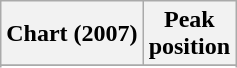<table class="wikitable sortable plainrowheaders" style="text-align:center">
<tr>
<th scope="col">Chart (2007)</th>
<th scope="col">Peak<br>position</th>
</tr>
<tr>
</tr>
<tr>
</tr>
<tr>
</tr>
</table>
